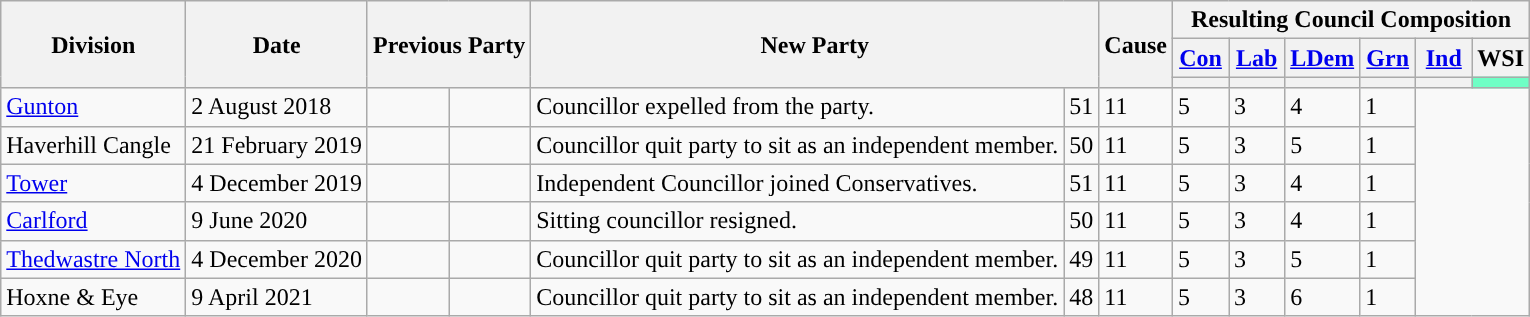<table class="wikitable">
<tr>
<th !  rowspan="3">Division</th>
<th ! rowspan="3">Date</th>
<th !  rowspan=3  colspan=2>Previous Party</th>
<th !  rowspan=3 colspan=2>New Party</th>
<th ! rowspan="3">Cause</th>
<th ! colspan="6">Resulting Council Composition</th>
</tr>
<tr>
<th style="width:30px;" class="unsortable"><a href='#'>Con</a></th>
<th style="width:30px;" class="unsortable"><a href='#'>Lab</a></th>
<th style="width:30px;" class="unsortable"><a href='#'>LDem</a></th>
<th style="width:30px;" class="unsortable"><a href='#'>Grn</a></th>
<th style="width:30px;" class="unsortable"><a href='#'>Ind</a></th>
<th style="width:30px;" class="unsortable">WSI</th>
</tr>
<tr>
<th class="unsortable" style="color:inherit;background:"></th>
<th class="unsortable" style="color:inherit;background:"></th>
<th class="unsortable" style="color:inherit;background:"></th>
<th class="unsortable" style="color:inherit;background:"></th>
<th class="unsortable" style="color:inherit;background:"></th>
<th class="unsortable" style="color:inherit;background-color: #6EFFC5; width:30px;"></th>
</tr>
<tr>
<td><a href='#'>Gunton</a></td>
<td>2 August 2018</td>
<td></td>
<td></td>
<td>Councillor expelled from the party.</td>
<td>51</td>
<td>11</td>
<td>5</td>
<td>3</td>
<td>4</td>
<td>1</td>
</tr>
<tr>
<td>Haverhill Cangle</td>
<td>21 February 2019</td>
<td></td>
<td></td>
<td>Councillor quit party to sit as an independent member.</td>
<td>50</td>
<td>11</td>
<td>5</td>
<td>3</td>
<td>5</td>
<td>1</td>
</tr>
<tr>
<td><a href='#'>Tower</a></td>
<td>4 December 2019</td>
<td></td>
<td></td>
<td>Independent Councillor joined Conservatives.</td>
<td>51</td>
<td>11</td>
<td>5</td>
<td>3</td>
<td>4</td>
<td>1</td>
</tr>
<tr>
<td><a href='#'>Carlford</a></td>
<td>9 June 2020</td>
<td></td>
<td></td>
<td>Sitting councillor resigned.</td>
<td>50</td>
<td>11</td>
<td>5</td>
<td>3</td>
<td>4</td>
<td>1</td>
</tr>
<tr>
<td><a href='#'>Thedwastre North</a></td>
<td>4 December 2020</td>
<td></td>
<td></td>
<td>Councillor quit party to sit as an independent member.</td>
<td>49</td>
<td>11</td>
<td>5</td>
<td>3</td>
<td>5</td>
<td>1</td>
</tr>
<tr>
<td>Hoxne & Eye</td>
<td>9 April 2021</td>
<td></td>
<td></td>
<td>Councillor quit party to sit as an independent member.</td>
<td>48</td>
<td>11</td>
<td>5</td>
<td>3</td>
<td>6</td>
<td>1</td>
</tr>
</table>
